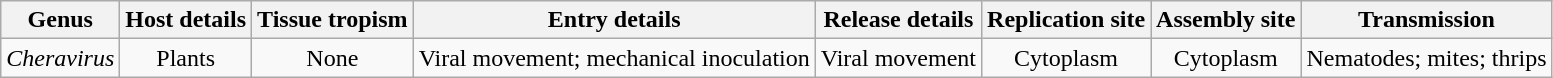<table class="wikitable sortable" style="text-align:center">
<tr>
<th>Genus</th>
<th>Host details</th>
<th>Tissue tropism</th>
<th>Entry details</th>
<th>Release details</th>
<th>Replication site</th>
<th>Assembly site</th>
<th>Transmission</th>
</tr>
<tr>
<td><em>Cheravirus</em></td>
<td>Plants</td>
<td>None</td>
<td>Viral movement; mechanical inoculation</td>
<td>Viral movement</td>
<td>Cytoplasm</td>
<td>Cytoplasm</td>
<td>Nematodes; mites; thrips</td>
</tr>
</table>
